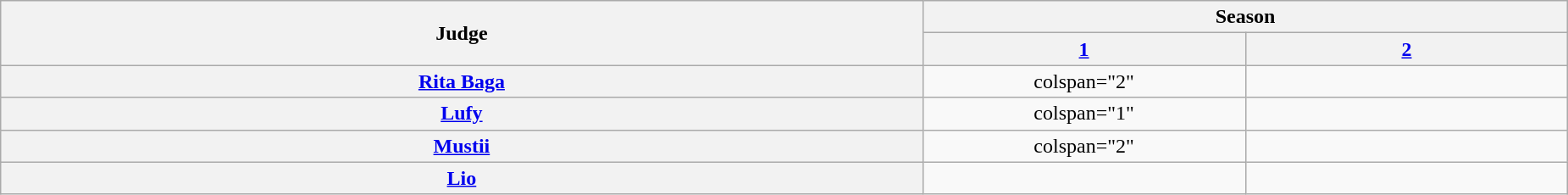<table class="wikitable plainrowheaders" style="text-align:center">
<tr>
<th rowspan="2" style="width:20%;" scope="col">Judge</th>
<th colspan="2">Season</th>
</tr>
<tr>
<th style="width:7%;" scope="colspan"><a href='#'>1</a></th>
<th style="width:7%;" scope="colspan"><a href='#'>2</a></th>
</tr>
<tr>
<th scope="row" style="text-align: center;"><a href='#'>Rita Baga</a></th>
<td>colspan="2" </td>
</tr>
<tr>
<th scope="row" style="text-align: center;"><a href='#'>Lufy</a></th>
<td>colspan="1" </td>
<td></td>
</tr>
<tr>
<th scope="row" style="text-align: center;"><a href='#'>Mustii</a></th>
<td>colspan="2" </td>
</tr>
<tr>
<th scope="row" style="text-align: center;"><a href='#'>Lio</a></th>
<td></td>
<td></td>
</tr>
</table>
